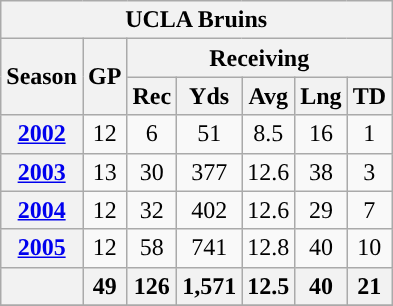<table class="wikitable" style="text-align: center;">
<tr>
<th colspan="14">UCLA Bruins</th>
</tr>
<tr>
<th rowspan="2">Season</th>
<th rowspan="2">GP</th>
<th colspan="5">Receiving</th>
</tr>
<tr>
<th>Rec</th>
<th>Yds</th>
<th>Avg</th>
<th>Lng</th>
<th>TD</th>
</tr>
<tr>
<th><a href='#'>2002</a></th>
<td>12</td>
<td>6</td>
<td>51</td>
<td>8.5</td>
<td>16</td>
<td>1</td>
</tr>
<tr>
<th><a href='#'>2003</a></th>
<td>13</td>
<td>30</td>
<td>377</td>
<td>12.6</td>
<td>38</td>
<td>3</td>
</tr>
<tr>
<th><a href='#'>2004</a></th>
<td>12</td>
<td>32</td>
<td>402</td>
<td>12.6</td>
<td>29</td>
<td>7</td>
</tr>
<tr>
<th><a href='#'>2005</a></th>
<td>12</td>
<td>58</td>
<td>741</td>
<td>12.8</td>
<td>40</td>
<td>10</td>
</tr>
<tr>
<th></th>
<th>49</th>
<th>126</th>
<th>1,571</th>
<th>12.5</th>
<th>40</th>
<th>21</th>
</tr>
<tr>
</tr>
</table>
